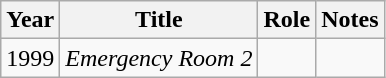<table class="wikitable sortable">
<tr>
<th>Year</th>
<th>Title</th>
<th>Role</th>
<th>Notes</th>
</tr>
<tr>
<td>1999</td>
<td><em>Emergency Room 2</em></td>
<td></td>
<td></td>
</tr>
</table>
